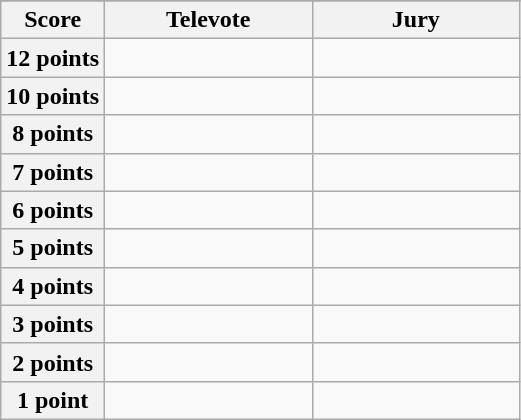<table class="wikitable">
<tr>
</tr>
<tr>
<th scope="col" width="20%">Score</th>
<th scope="col" width="40%">Televote</th>
<th scope="col" width="40%">Jury</th>
</tr>
<tr>
<th scope="row">12 points</th>
<td></td>
<td></td>
</tr>
<tr>
<th scope="row">10 points</th>
<td></td>
<td></td>
</tr>
<tr>
<th scope="row">8 points</th>
<td></td>
<td></td>
</tr>
<tr>
<th scope="row">7 points</th>
<td></td>
<td></td>
</tr>
<tr>
<th scope="row">6 points</th>
<td></td>
<td></td>
</tr>
<tr>
<th scope="row">5 points</th>
<td></td>
<td></td>
</tr>
<tr>
<th scope="row">4 points</th>
<td></td>
<td></td>
</tr>
<tr>
<th scope="row">3 points</th>
<td></td>
<td></td>
</tr>
<tr>
<th scope="row">2 points</th>
<td></td>
<td></td>
</tr>
<tr>
<th scope="row">1 point</th>
<td></td>
<td></td>
</tr>
</table>
